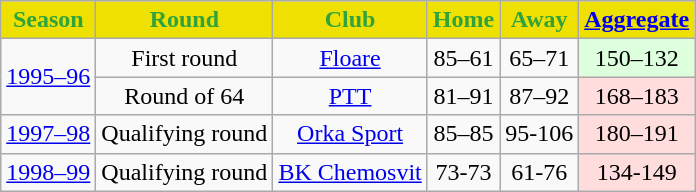<table class="wikitable" style="text-align: center;">
<tr>
<th style="color:#31a33c; background:#eee001;">Season</th>
<th style="color:#31a33c; background:#eee001;">Round</th>
<th style="color:#31a33c; background:#eee001;">Club</th>
<th style="color:#31a33c; background:#eee001;">Home</th>
<th style="color:#31a33c; background:#eee001;">Away</th>
<th style="color:#31a33c; background:#eee001;"><a href='#'>Aggregate</a></th>
</tr>
<tr>
<td rowspan="2"><a href='#'>1995–96</a></td>
<td>First round</td>
<td> <a href='#'>Floare</a></td>
<td>85–61</td>
<td>65–71</td>
<td style="text-align:center; background:#dfd;">150–132</td>
</tr>
<tr>
<td>Round of 64</td>
<td> <a href='#'>PTT</a></td>
<td>81–91</td>
<td>87–92</td>
<td style="text-align:center; background:#fdd;">168–183</td>
</tr>
<tr>
<td><a href='#'>1997–98</a></td>
<td>Qualifying round</td>
<td><a href='#'>Orka Sport</a></td>
<td>85–85</td>
<td>95-106</td>
<td style="text-align:center; background:#fdd;">180–191</td>
</tr>
<tr>
<td><a href='#'>1998–99</a></td>
<td>Qualifying round</td>
<td><a href='#'>BK Chemosvit</a></td>
<td>73-73</td>
<td>61-76</td>
<td style="text-align:center; background:#fdd;">134-149</td>
</tr>
</table>
